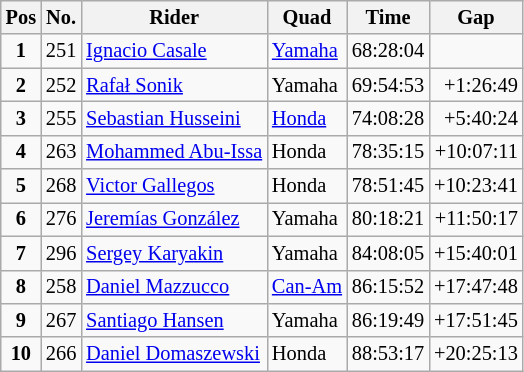<table class="wikitable" style="font-size:85%;">
<tr>
<th>Pos</th>
<th>No.</th>
<th>Rider</th>
<th>Quad</th>
<th>Time</th>
<th>Gap</th>
</tr>
<tr>
<td align=center><strong>1</strong></td>
<td>251</td>
<td> <a href='#'>Ignacio Casale</a></td>
<td><a href='#'>Yamaha</a></td>
<td>68:28:04</td>
<td></td>
</tr>
<tr>
<td align=center><strong>2</strong></td>
<td>252</td>
<td> <a href='#'>Rafał Sonik</a></td>
<td>Yamaha</td>
<td>69:54:53</td>
<td align=right>+1:26:49</td>
</tr>
<tr>
<td align=center><strong>3</strong></td>
<td>255</td>
<td> <a href='#'>Sebastian Husseini</a></td>
<td><a href='#'>Honda</a></td>
<td>74:08:28</td>
<td align=right>+5:40:24</td>
</tr>
<tr>
<td align=center><strong>4</strong></td>
<td>263</td>
<td> <a href='#'>Mohammed Abu-Issa</a></td>
<td>Honda</td>
<td>78:35:15</td>
<td align=right>+10:07:11</td>
</tr>
<tr>
<td align=center><strong>5</strong></td>
<td>268</td>
<td> <a href='#'>Victor Gallegos</a></td>
<td>Honda</td>
<td>78:51:45</td>
<td align=right>+10:23:41</td>
</tr>
<tr>
<td align=center><strong>6</strong></td>
<td>276</td>
<td> <a href='#'>Jeremías González</a></td>
<td>Yamaha</td>
<td>80:18:21</td>
<td align=right>+11:50:17</td>
</tr>
<tr>
<td align=center><strong>7</strong></td>
<td>296</td>
<td> <a href='#'>Sergey Karyakin</a></td>
<td>Yamaha</td>
<td>84:08:05</td>
<td align=right>+15:40:01</td>
</tr>
<tr>
<td align=center><strong>8</strong></td>
<td>258</td>
<td> <a href='#'>Daniel Mazzucco</a></td>
<td><a href='#'>Can-Am</a></td>
<td>86:15:52</td>
<td align=right>+17:47:48</td>
</tr>
<tr>
<td align=center><strong>9</strong></td>
<td>267</td>
<td> <a href='#'>Santiago Hansen</a></td>
<td>Yamaha</td>
<td>86:19:49</td>
<td align=right>+17:51:45</td>
</tr>
<tr>
<td align=center><strong>10</strong></td>
<td>266</td>
<td> <a href='#'>Daniel Domaszewski</a></td>
<td>Honda</td>
<td>88:53:17</td>
<td align=right>+20:25:13</td>
</tr>
</table>
